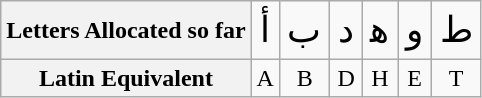<table class=wikitable style="text-align:center;">
<tr>
<th>Letters Allocated so far</th>
<td style="font-size:150%">أ</td>
<td style="font-size:150%">ب</td>
<td style="font-size:150%">د</td>
<td style="font-size:150%">ﻫ</td>
<td style="font-size:150%">و</td>
<td style="font-size:150%">ط</td>
</tr>
<tr>
<th>Latin Equivalent</th>
<td>A</td>
<td>B</td>
<td>D</td>
<td>H</td>
<td>E</td>
<td>T</td>
</tr>
</table>
